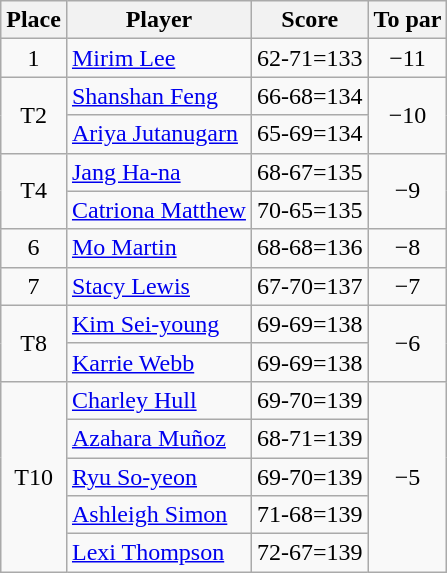<table class="wikitable">
<tr>
<th>Place</th>
<th>Player</th>
<th>Score</th>
<th>To par</th>
</tr>
<tr>
<td align=center>1</td>
<td> <a href='#'>Mirim Lee</a></td>
<td>62-71=133</td>
<td align=center>−11</td>
</tr>
<tr>
<td align=center rowspan=2>T2</td>
<td> <a href='#'>Shanshan Feng</a></td>
<td>66-68=134</td>
<td align=center rowspan=2>−10</td>
</tr>
<tr>
<td> <a href='#'>Ariya Jutanugarn</a></td>
<td>65-69=134</td>
</tr>
<tr>
<td align=center rowspan=2>T4</td>
<td> <a href='#'>Jang Ha-na</a></td>
<td>68-67=135</td>
<td align=center rowspan=2>−9</td>
</tr>
<tr>
<td> <a href='#'>Catriona Matthew</a></td>
<td>70-65=135</td>
</tr>
<tr>
<td align=center>6</td>
<td> <a href='#'>Mo Martin</a></td>
<td>68-68=136</td>
<td align=center>−8</td>
</tr>
<tr>
<td align=center>7</td>
<td> <a href='#'>Stacy Lewis</a></td>
<td>67-70=137</td>
<td align=center>−7</td>
</tr>
<tr>
<td align=center rowspan=2>T8</td>
<td> <a href='#'>Kim Sei-young</a></td>
<td>69-69=138</td>
<td align=center rowspan=2>−6</td>
</tr>
<tr>
<td> <a href='#'>Karrie Webb</a></td>
<td>69-69=138</td>
</tr>
<tr>
<td align=center rowspan=5>T10</td>
<td> <a href='#'>Charley Hull</a></td>
<td>69-70=139</td>
<td align=center rowspan=5>−5</td>
</tr>
<tr>
<td> <a href='#'>Azahara Muñoz</a></td>
<td>68-71=139</td>
</tr>
<tr>
<td> <a href='#'>Ryu So-yeon</a></td>
<td>69-70=139</td>
</tr>
<tr>
<td> <a href='#'>Ashleigh Simon</a></td>
<td>71-68=139</td>
</tr>
<tr>
<td> <a href='#'>Lexi Thompson</a></td>
<td>72-67=139</td>
</tr>
</table>
